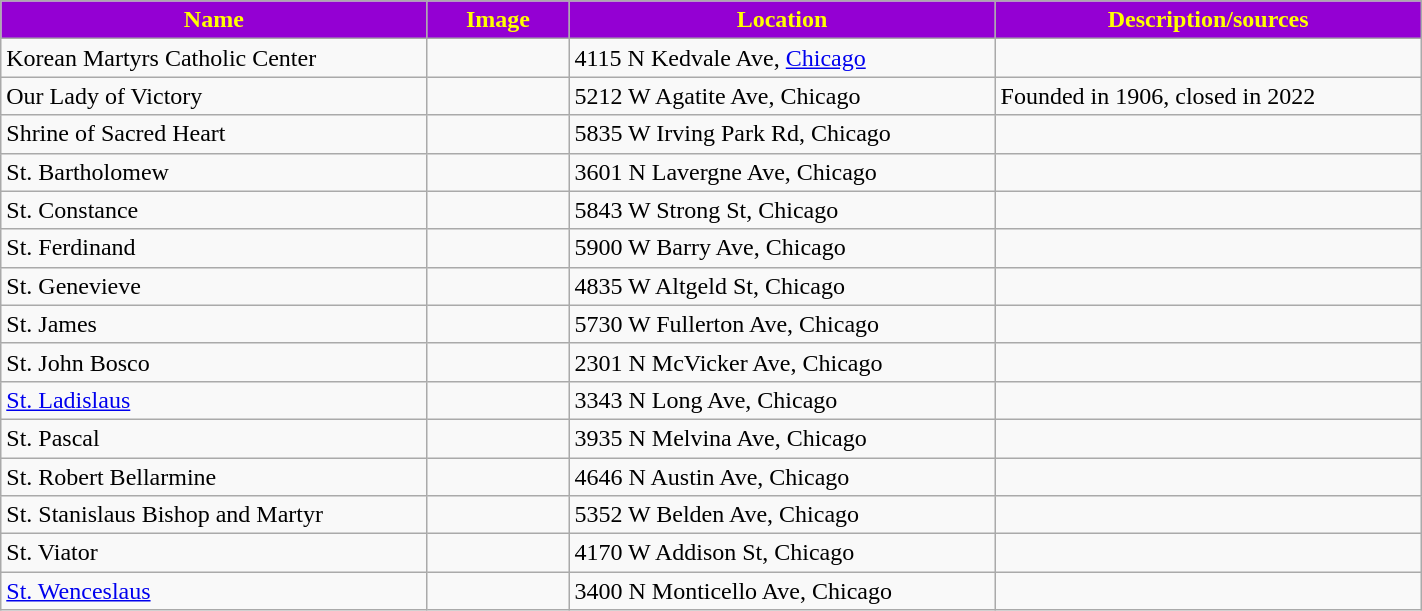<table class="wikitable sortable" style="width:75%">
<tr>
<th style="background:darkviolet; color:yellow;" width="30%"><strong>Name</strong></th>
<th style="background:darkviolet; color:yellow;" width="10%"><strong>Image</strong></th>
<th style="background:darkviolet; color:yellow;" width="30%"><strong>Location</strong></th>
<th style="background:darkviolet; color:yellow;" width="30%"><strong>Description/sources</strong></th>
</tr>
<tr>
<td>Korean Martyrs Catholic Center</td>
<td></td>
<td>4115 N Kedvale Ave, <a href='#'>Chicago</a></td>
<td></td>
</tr>
<tr>
<td>Our Lady of Victory</td>
<td></td>
<td>5212 W Agatite Ave, Chicago</td>
<td>Founded in 1906, closed in 2022</td>
</tr>
<tr>
<td>Shrine of Sacred Heart</td>
<td></td>
<td>5835 W Irving Park Rd, Chicago</td>
<td></td>
</tr>
<tr>
<td>St. Bartholomew</td>
<td></td>
<td>3601 N Lavergne Ave, Chicago</td>
<td></td>
</tr>
<tr>
<td>St. Constance</td>
<td></td>
<td>5843 W Strong St, Chicago</td>
<td></td>
</tr>
<tr>
<td>St. Ferdinand</td>
<td></td>
<td>5900 W Barry Ave, Chicago</td>
<td></td>
</tr>
<tr>
<td>St. Genevieve</td>
<td></td>
<td>4835 W Altgeld St, Chicago</td>
<td></td>
</tr>
<tr>
<td>St. James</td>
<td></td>
<td>5730 W Fullerton Ave, Chicago</td>
<td></td>
</tr>
<tr>
<td>St. John Bosco</td>
<td></td>
<td>2301 N McVicker Ave, Chicago</td>
<td></td>
</tr>
<tr>
<td><a href='#'>St. Ladislaus</a></td>
<td></td>
<td>3343 N Long Ave, Chicago</td>
<td></td>
</tr>
<tr>
<td>St. Pascal</td>
<td></td>
<td>3935 N Melvina Ave, Chicago</td>
<td></td>
</tr>
<tr>
<td>St. Robert Bellarmine</td>
<td></td>
<td>4646 N Austin Ave, Chicago</td>
<td></td>
</tr>
<tr>
<td>St. Stanislaus Bishop and Martyr</td>
<td></td>
<td>5352 W Belden Ave, Chicago</td>
<td></td>
</tr>
<tr>
<td>St. Viator</td>
<td></td>
<td>4170 W Addison St, Chicago</td>
<td></td>
</tr>
<tr>
<td><a href='#'>St. Wenceslaus</a></td>
<td></td>
<td>3400 N Monticello Ave, Chicago</td>
<td></td>
</tr>
</table>
